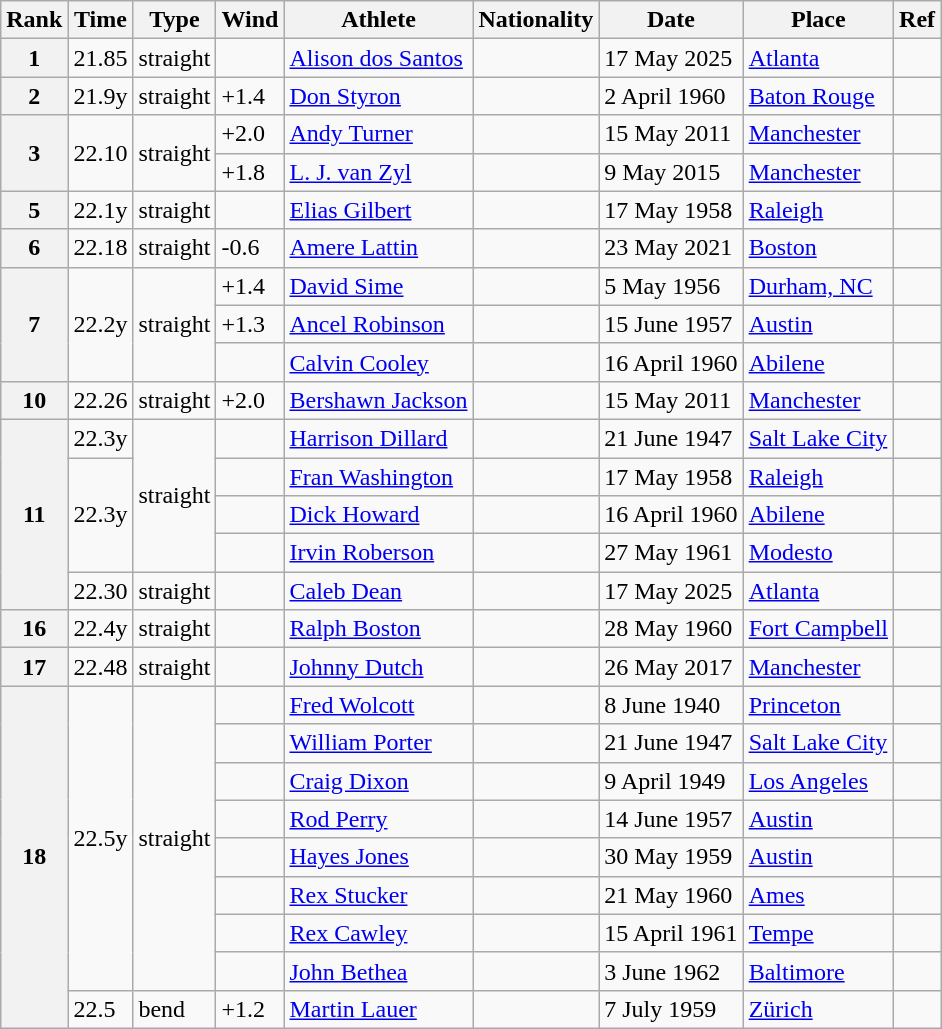<table class="wikitable">
<tr>
<th>Rank</th>
<th>Time</th>
<th>Type</th>
<th>Wind</th>
<th>Athlete</th>
<th>Nationality</th>
<th>Date</th>
<th>Place</th>
<th>Ref</th>
</tr>
<tr>
<th>1</th>
<td>21.85</td>
<td>straight</td>
<td></td>
<td><a href='#'>Alison dos Santos</a></td>
<td></td>
<td>17 May 2025</td>
<td><a href='#'>Atlanta</a></td>
<td></td>
</tr>
<tr>
<th>2</th>
<td>21.9y </td>
<td>straight</td>
<td>+1.4</td>
<td><a href='#'>Don Styron</a></td>
<td></td>
<td>2 April 1960</td>
<td><a href='#'>Baton Rouge</a></td>
<td></td>
</tr>
<tr>
<th rowspan=2>3</th>
<td rowspan=2>22.10</td>
<td rowspan=2>straight</td>
<td>+2.0</td>
<td><a href='#'>Andy Turner</a></td>
<td></td>
<td>15 May 2011</td>
<td><a href='#'>Manchester</a></td>
<td></td>
</tr>
<tr>
<td>+1.8</td>
<td><a href='#'>L. J. van Zyl</a></td>
<td></td>
<td>9 May 2015</td>
<td><a href='#'>Manchester</a></td>
<td></td>
</tr>
<tr>
<th>5</th>
<td>22.1y </td>
<td>straight</td>
<td></td>
<td><a href='#'>Elias Gilbert</a></td>
<td></td>
<td>17 May 1958</td>
<td><a href='#'>Raleigh</a></td>
<td></td>
</tr>
<tr>
<th>6</th>
<td>22.18</td>
<td>straight</td>
<td>-0.6</td>
<td><a href='#'>Amere Lattin</a></td>
<td></td>
<td>23 May 2021</td>
<td><a href='#'>Boston</a></td>
<td></td>
</tr>
<tr>
<th rowspan=3>7</th>
<td rowspan=3>22.2y </td>
<td rowspan=3>straight</td>
<td>+1.4</td>
<td><a href='#'>David Sime</a></td>
<td></td>
<td>5 May 1956</td>
<td><a href='#'>Durham, NC</a></td>
<td></td>
</tr>
<tr>
<td>+1.3</td>
<td><a href='#'>Ancel Robinson</a></td>
<td></td>
<td>15 June 1957</td>
<td><a href='#'>Austin</a></td>
<td></td>
</tr>
<tr>
<td></td>
<td><a href='#'>Calvin Cooley</a></td>
<td></td>
<td>16 April 1960</td>
<td><a href='#'>Abilene</a></td>
<td></td>
</tr>
<tr>
<th>10</th>
<td>22.26</td>
<td>straight</td>
<td>+2.0</td>
<td><a href='#'>Bershawn Jackson</a></td>
<td></td>
<td>15 May 2011</td>
<td><a href='#'>Manchester</a></td>
<td></td>
</tr>
<tr>
<th rowspan=5>11</th>
<td>22.3y  </td>
<td rowspan=4>straight</td>
<td></td>
<td><a href='#'>Harrison Dillard</a></td>
<td></td>
<td>21 June 1947</td>
<td><a href='#'>Salt Lake City</a></td>
<td></td>
</tr>
<tr>
<td rowspan=3>22.3y </td>
<td></td>
<td><a href='#'>Fran Washington</a></td>
<td></td>
<td>17 May 1958</td>
<td><a href='#'>Raleigh</a></td>
<td></td>
</tr>
<tr>
<td></td>
<td><a href='#'>Dick Howard</a></td>
<td></td>
<td>16 April 1960</td>
<td><a href='#'>Abilene</a></td>
<td></td>
</tr>
<tr>
<td></td>
<td><a href='#'>Irvin Roberson</a></td>
<td></td>
<td>27 May 1961</td>
<td><a href='#'>Modesto</a></td>
<td></td>
</tr>
<tr>
<td>22.30</td>
<td>straight</td>
<td></td>
<td><a href='#'>Caleb Dean</a></td>
<td></td>
<td>17 May 2025</td>
<td><a href='#'>Atlanta</a></td>
<td></td>
</tr>
<tr>
<th>16</th>
<td>22.4y </td>
<td>straight</td>
<td></td>
<td><a href='#'>Ralph Boston</a></td>
<td></td>
<td>28 May 1960</td>
<td><a href='#'>Fort Campbell</a></td>
<td></td>
</tr>
<tr>
<th>17</th>
<td>22.48</td>
<td>straight</td>
<td></td>
<td><a href='#'>Johnny Dutch</a></td>
<td></td>
<td>26 May 2017</td>
<td><a href='#'>Manchester</a></td>
<td></td>
</tr>
<tr>
<th rowspan=9>18</th>
<td rowspan=8>22.5y </td>
<td rowspan=8>straight</td>
<td></td>
<td><a href='#'>Fred Wolcott</a></td>
<td></td>
<td>8 June 1940</td>
<td><a href='#'>Princeton</a></td>
<td></td>
</tr>
<tr>
<td></td>
<td><a href='#'>William Porter</a></td>
<td></td>
<td>21 June 1947</td>
<td><a href='#'>Salt Lake City</a></td>
<td></td>
</tr>
<tr>
<td></td>
<td><a href='#'>Craig Dixon</a></td>
<td></td>
<td>9 April 1949</td>
<td><a href='#'>Los Angeles</a></td>
<td></td>
</tr>
<tr>
<td></td>
<td><a href='#'>Rod Perry</a></td>
<td></td>
<td>14 June 1957</td>
<td><a href='#'>Austin</a></td>
<td></td>
</tr>
<tr>
<td></td>
<td><a href='#'>Hayes Jones</a></td>
<td></td>
<td>30 May 1959</td>
<td><a href='#'>Austin</a></td>
<td></td>
</tr>
<tr>
<td></td>
<td><a href='#'>Rex Stucker</a></td>
<td></td>
<td>21 May 1960</td>
<td><a href='#'>Ames</a></td>
<td></td>
</tr>
<tr>
<td></td>
<td><a href='#'>Rex Cawley</a></td>
<td></td>
<td>15 April 1961</td>
<td><a href='#'>Tempe</a></td>
<td></td>
</tr>
<tr>
<td></td>
<td><a href='#'>John Bethea</a></td>
<td></td>
<td>3 June 1962</td>
<td><a href='#'>Baltimore</a></td>
<td></td>
</tr>
<tr>
<td>22.5 </td>
<td>bend</td>
<td>+1.2</td>
<td><a href='#'>Martin Lauer</a></td>
<td></td>
<td>7 July 1959</td>
<td><a href='#'>Zürich</a></td>
<td></td>
</tr>
</table>
